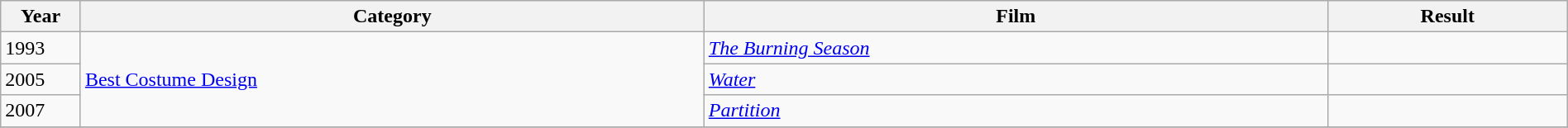<table class="wikitable plainrowheaders" width="100%" "textcolor:#000;">
<tr>
<th scope="col" width=5%><strong>Year</strong></th>
<th scope="col" width=39%><strong>Category</strong></th>
<th scope="col" width=39%><strong>Film</strong></th>
<th scope="col" width=15%><strong>Result</strong></th>
</tr>
<tr>
<td>1993</td>
<td rowspan="3"><a href='#'>Best Costume Design</a></td>
<td><a href='#'><em>The Burning Season</em></a></td>
<td></td>
</tr>
<tr>
<td>2005</td>
<td><a href='#'><em>Water</em></a></td>
<td></td>
</tr>
<tr>
<td>2007</td>
<td><a href='#'><em>Partition</em></a></td>
<td></td>
</tr>
<tr>
</tr>
</table>
